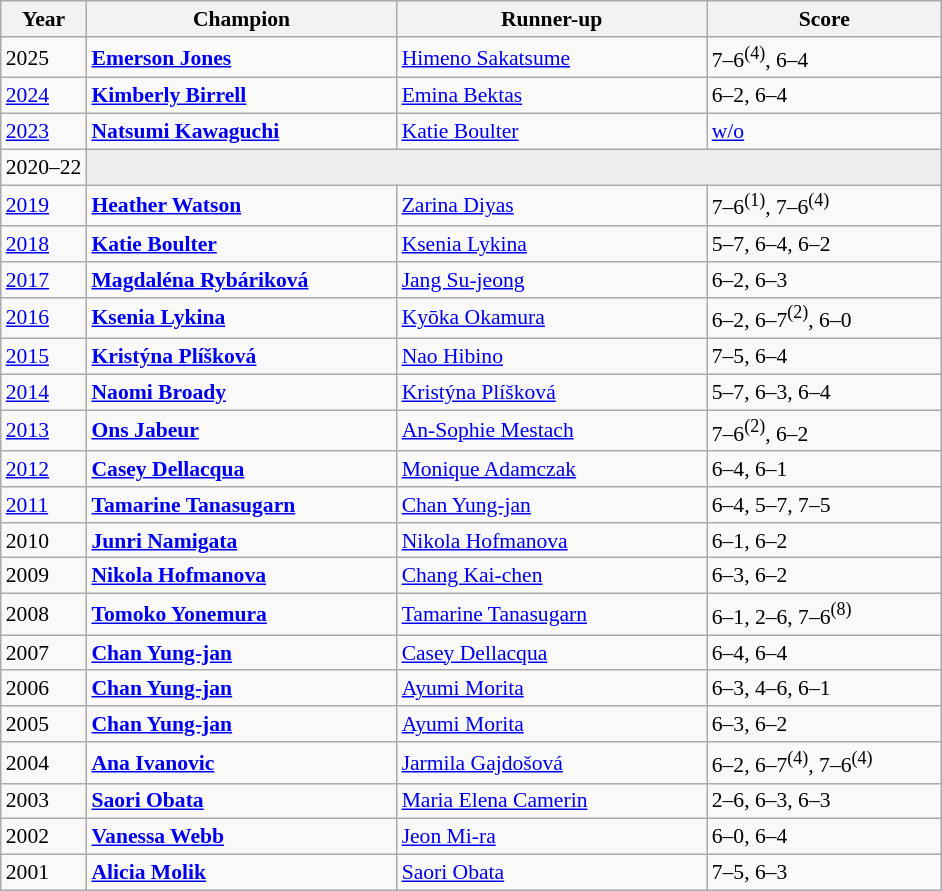<table class="wikitable" style="font-size:90%">
<tr>
<th>Year</th>
<th width="200">Champion</th>
<th width="200">Runner-up</th>
<th width="150">Score</th>
</tr>
<tr>
<td>2025</td>
<td> <strong><a href='#'>Emerson Jones</a></strong></td>
<td> <a href='#'>Himeno Sakatsume</a></td>
<td>7–6<sup>(4)</sup>, 6–4</td>
</tr>
<tr>
<td><a href='#'>2024</a></td>
<td> <strong><a href='#'>Kimberly Birrell</a></strong></td>
<td> <a href='#'>Emina Bektas</a></td>
<td>6–2, 6–4</td>
</tr>
<tr>
<td><a href='#'>2023</a></td>
<td> <strong><a href='#'>Natsumi Kawaguchi</a></strong></td>
<td> <a href='#'>Katie Boulter</a></td>
<td><a href='#'>w/o</a></td>
</tr>
<tr>
<td>2020–22</td>
<td colspan=3 bgcolor="#ededed"></td>
</tr>
<tr>
<td><a href='#'>2019</a></td>
<td> <strong><a href='#'>Heather Watson</a></strong></td>
<td> <a href='#'>Zarina Diyas</a></td>
<td>7–6<sup>(1)</sup>, 7–6<sup>(4)</sup></td>
</tr>
<tr>
<td><a href='#'>2018</a></td>
<td> <strong><a href='#'>Katie Boulter</a></strong></td>
<td> <a href='#'>Ksenia Lykina</a></td>
<td>5–7, 6–4, 6–2</td>
</tr>
<tr>
<td><a href='#'>2017</a></td>
<td> <strong><a href='#'>Magdaléna Rybáriková</a></strong></td>
<td> <a href='#'>Jang Su-jeong</a></td>
<td>6–2, 6–3</td>
</tr>
<tr>
<td><a href='#'>2016</a></td>
<td> <strong><a href='#'>Ksenia Lykina</a></strong></td>
<td> <a href='#'>Kyōka Okamura</a></td>
<td>6–2, 6–7<sup>(2)</sup>, 6–0</td>
</tr>
<tr>
<td><a href='#'>2015</a></td>
<td> <strong><a href='#'>Kristýna Plíšková</a></strong></td>
<td> <a href='#'>Nao Hibino</a></td>
<td>7–5, 6–4</td>
</tr>
<tr>
<td><a href='#'>2014</a></td>
<td> <strong><a href='#'>Naomi Broady</a></strong></td>
<td> <a href='#'>Kristýna Plíšková</a></td>
<td>5–7, 6–3, 6–4</td>
</tr>
<tr>
<td><a href='#'>2013</a></td>
<td> <strong><a href='#'>Ons Jabeur</a></strong></td>
<td> <a href='#'>An-Sophie Mestach</a></td>
<td>7–6<sup>(2)</sup>, 6–2</td>
</tr>
<tr>
<td><a href='#'>2012</a></td>
<td> <strong><a href='#'>Casey Dellacqua</a></strong></td>
<td> <a href='#'>Monique Adamczak</a></td>
<td>6–4, 6–1</td>
</tr>
<tr>
<td><a href='#'>2011</a></td>
<td> <strong><a href='#'>Tamarine Tanasugarn</a></strong></td>
<td> <a href='#'>Chan Yung-jan</a></td>
<td>6–4, 5–7, 7–5</td>
</tr>
<tr>
<td>2010</td>
<td> <strong><a href='#'>Junri Namigata</a></strong></td>
<td> <a href='#'>Nikola Hofmanova</a></td>
<td>6–1, 6–2</td>
</tr>
<tr>
<td>2009</td>
<td> <strong><a href='#'>Nikola Hofmanova</a></strong></td>
<td> <a href='#'>Chang Kai-chen</a></td>
<td>6–3, 6–2</td>
</tr>
<tr>
<td>2008</td>
<td> <strong><a href='#'>Tomoko Yonemura</a></strong></td>
<td> <a href='#'>Tamarine Tanasugarn</a></td>
<td>6–1, 2–6, 7–6<sup>(8)</sup></td>
</tr>
<tr>
<td>2007</td>
<td> <strong><a href='#'>Chan Yung-jan</a></strong></td>
<td> <a href='#'>Casey Dellacqua</a></td>
<td>6–4, 6–4</td>
</tr>
<tr>
<td>2006</td>
<td> <strong><a href='#'>Chan Yung-jan</a></strong></td>
<td> <a href='#'>Ayumi Morita</a></td>
<td>6–3, 4–6, 6–1</td>
</tr>
<tr>
<td>2005</td>
<td> <strong><a href='#'>Chan Yung-jan</a></strong></td>
<td> <a href='#'>Ayumi Morita</a></td>
<td>6–3, 6–2</td>
</tr>
<tr>
<td>2004</td>
<td> <strong><a href='#'>Ana Ivanovic</a></strong></td>
<td> <a href='#'>Jarmila Gajdošová</a></td>
<td>6–2, 6–7<sup>(4)</sup>, 7–6<sup>(4)</sup></td>
</tr>
<tr>
<td>2003</td>
<td> <strong><a href='#'>Saori Obata</a></strong></td>
<td> <a href='#'>Maria Elena Camerin</a></td>
<td>2–6, 6–3, 6–3</td>
</tr>
<tr>
<td>2002</td>
<td> <strong><a href='#'>Vanessa Webb</a></strong></td>
<td> <a href='#'>Jeon Mi-ra</a></td>
<td>6–0, 6–4</td>
</tr>
<tr>
<td>2001</td>
<td> <strong><a href='#'>Alicia Molik</a></strong></td>
<td> <a href='#'>Saori Obata</a></td>
<td>7–5, 6–3</td>
</tr>
</table>
